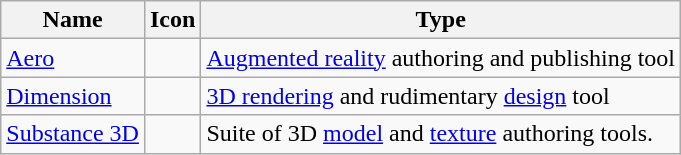<table class="wikitable noresize">
<tr>
<th>Name</th>
<th>Icon</th>
<th>Type</th>
</tr>
<tr>
<td><a href='#'>Aero</a></td>
<td></td>
<td><a href='#'>Augmented reality</a> authoring and publishing tool</td>
</tr>
<tr>
<td><a href='#'>Dimension</a></td>
<td></td>
<td><a href='#'>3D rendering</a> and rudimentary <a href='#'>design</a> tool</td>
</tr>
<tr>
<td><a href='#'>Substance 3D</a></td>
<td></td>
<td>Suite of 3D <a href='#'>model</a> and <a href='#'>texture</a> authoring tools.</td>
</tr>
</table>
